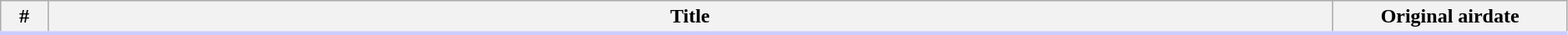<table class="wikitable" width="99%">
<tr style="border-bottom:3px solid #CCF">
<th width="3%">#</th>
<th>Title</th>
<th width="15%">Original airdate<br>
























</th>
</tr>
</table>
